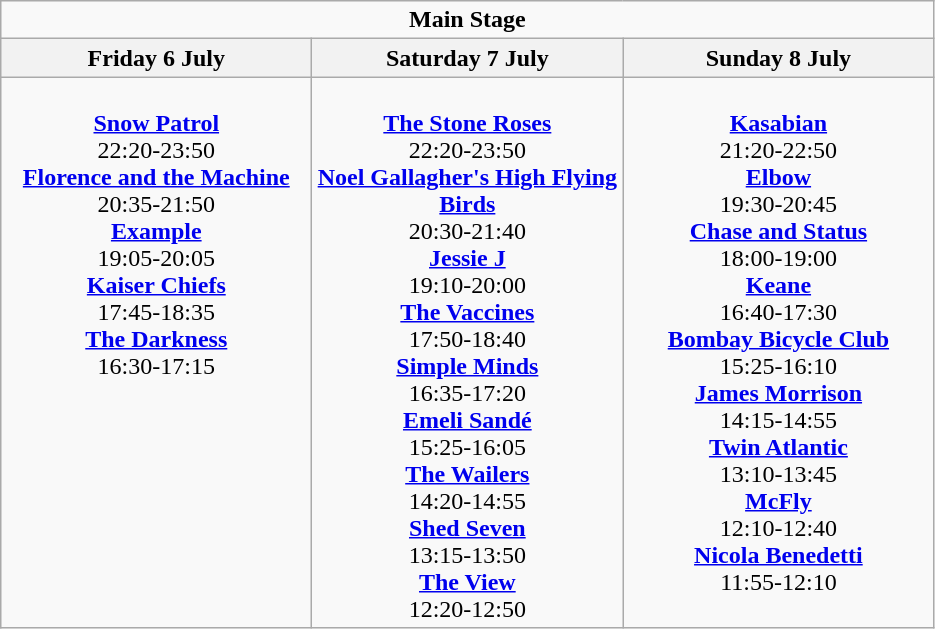<table class="wikitable">
<tr>
<td colspan="3" style="text-align:center;"><strong>Main Stage</strong></td>
</tr>
<tr>
<th>Friday 6 July</th>
<th>Saturday 7 July</th>
<th>Sunday 8 July</th>
</tr>
<tr>
<td style="text-align:center; vertical-align:top; width:200px;"><br><strong><a href='#'>Snow Patrol</a></strong>
<br> 22:20-23:50
<br> <strong><a href='#'>Florence and the Machine</a></strong>
<br> 20:35-21:50
<br> <strong><a href='#'>Example</a></strong>
<br> 19:05-20:05
<br> <strong><a href='#'>Kaiser Chiefs</a></strong>
<br> 17:45-18:35
<br> <strong><a href='#'>The Darkness</a></strong>
<br> 16:30-17:15</td>
<td style="text-align:center; vertical-align:top; width:200px;"><br><strong><a href='#'>The Stone Roses</a></strong>
<br> 22:20-23:50
<br> <strong><a href='#'>Noel Gallagher's High Flying Birds</a></strong>
<br> 20:30-21:40
<br> <strong><a href='#'>Jessie J</a></strong>
<br> 19:10-20:00
<br> <strong><a href='#'>The Vaccines</a></strong>
<br> 17:50-18:40
<br> <strong><a href='#'>Simple Minds</a></strong>
<br> 16:35-17:20
<br> <strong><a href='#'>Emeli Sandé</a></strong>
<br> 15:25-16:05
<br> <strong><a href='#'>The Wailers</a></strong>
<br> 14:20-14:55
<br> <strong><a href='#'>Shed Seven</a></strong>
<br> 13:15-13:50
<br> <strong><a href='#'>The View</a></strong>
<br> 12:20-12:50</td>
<td style="text-align:center; vertical-align:top; width:200px;"><br><strong><a href='#'>Kasabian</a></strong>
<br> 21:20-22:50
<br> <strong><a href='#'>Elbow</a></strong>
<br> 19:30-20:45
<br> <strong><a href='#'>Chase and Status</a></strong>
<br> 18:00-19:00
<br> <strong><a href='#'>Keane</a></strong>
<br> 16:40-17:30
<br> <strong><a href='#'>Bombay Bicycle Club</a></strong>
<br> 15:25-16:10
<br> <strong><a href='#'>James Morrison</a></strong>
<br> 14:15-14:55
<br> <strong><a href='#'>Twin Atlantic</a></strong>
<br> 13:10-13:45
<br> <strong><a href='#'>McFly</a></strong>
<br> 12:10-12:40
<br> <strong><a href='#'>Nicola Benedetti</a></strong>
<br> 11:55-12:10</td>
</tr>
</table>
